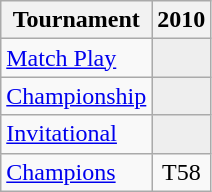<table class="wikitable" style="text-align:center;">
<tr>
<th>Tournament</th>
<th>2010</th>
</tr>
<tr>
<td align="left"><a href='#'>Match Play</a></td>
<td style="background:#eeeeee;"></td>
</tr>
<tr>
<td align="left"><a href='#'>Championship</a></td>
<td style="background:#eeeeee;"></td>
</tr>
<tr>
<td align="left"><a href='#'>Invitational</a></td>
<td style="background:#eeeeee;"></td>
</tr>
<tr>
<td align="left"><a href='#'>Champions</a></td>
<td>T58</td>
</tr>
</table>
